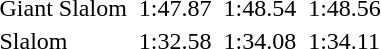<table>
<tr>
<td>Giant Slalom</td>
<td></td>
<td>1:47.87</td>
<td></td>
<td>1:48.54</td>
<td></td>
<td>1:48.56</td>
</tr>
<tr>
<td>Slalom</td>
<td></td>
<td>1:32.58</td>
<td></td>
<td>1:34.08</td>
<td></td>
<td>1:34.11</td>
</tr>
</table>
